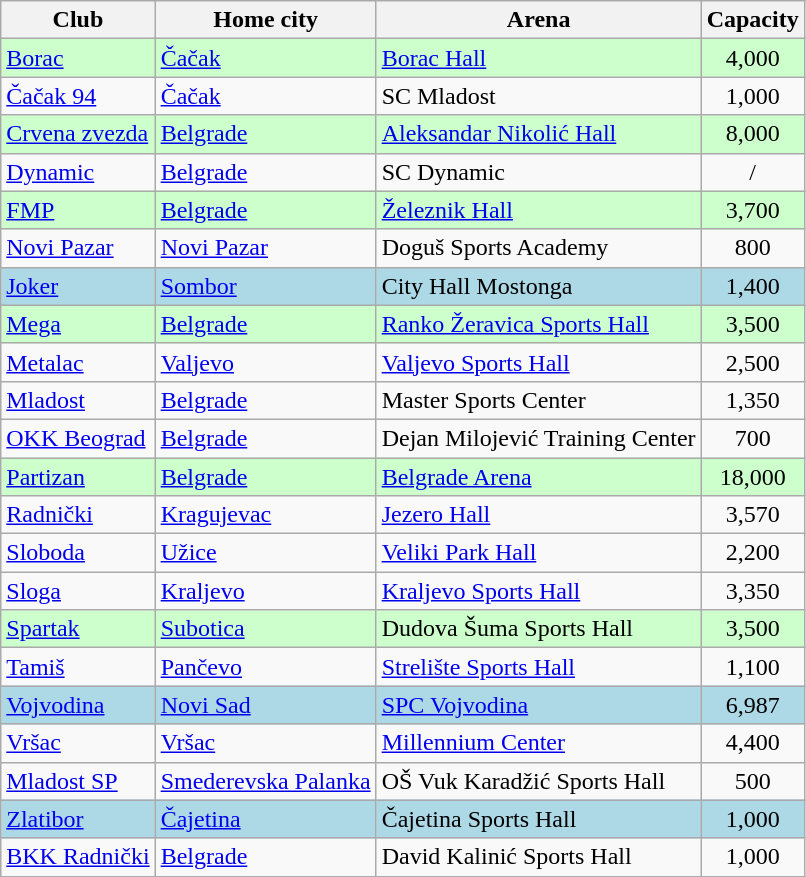<table class="wikitable">
<tr>
<th>Club</th>
<th>Home city</th>
<th>Arena</th>
<th>Capacity</th>
</tr>
<tr bgcolor=ccffcc>
<td><a href='#'>Borac</a></td>
<td><a href='#'>Čačak</a></td>
<td><a href='#'>Borac Hall</a></td>
<td style="text-align:center">4,000</td>
</tr>
<tr>
<td><a href='#'>Čačak 94</a></td>
<td><a href='#'>Čačak</a></td>
<td>SC Mladost</td>
<td style="text-align:center">1,000</td>
</tr>
<tr bgcolor=ccffcc>
<td><a href='#'>Crvena zvezda</a></td>
<td><a href='#'>Belgrade</a></td>
<td><a href='#'>Aleksandar Nikolić Hall</a></td>
<td style="text-align:center">8,000</td>
</tr>
<tr>
<td><a href='#'>Dynamic</a></td>
<td><a href='#'>Belgrade</a></td>
<td>SC Dynamic</td>
<td style="text-align:center">/</td>
</tr>
<tr bgcolor=ccffcc>
<td><a href='#'>FMP</a></td>
<td><a href='#'>Belgrade</a></td>
<td><a href='#'>Železnik Hall</a></td>
<td style="text-align:center">3,700</td>
</tr>
<tr>
<td><a href='#'>Novi Pazar</a></td>
<td><a href='#'>Novi Pazar</a></td>
<td>Doguš Sports Academy</td>
<td style="text-align:center">800</td>
</tr>
<tr bgcolor=lightblue>
<td><a href='#'>Joker</a></td>
<td><a href='#'>Sombor</a></td>
<td>City Hall Mostonga</td>
<td style="text-align:center">1,400</td>
</tr>
<tr bgcolor=ccffcc>
<td><a href='#'>Mega</a></td>
<td><a href='#'>Belgrade</a></td>
<td><a href='#'>Ranko Žeravica Sports Hall</a></td>
<td style="text-align:center">3,500</td>
</tr>
<tr>
<td><a href='#'>Metalac</a></td>
<td><a href='#'>Valjevo</a></td>
<td><a href='#'>Valjevo Sports Hall</a></td>
<td style="text-align:center">2,500</td>
</tr>
<tr>
<td><a href='#'>Mladost</a></td>
<td><a href='#'>Belgrade</a></td>
<td>Master Sports Center</td>
<td style="text-align:center">1,350</td>
</tr>
<tr>
<td><a href='#'>OKK Beograd</a></td>
<td><a href='#'>Belgrade</a></td>
<td>Dejan Milojević Training Center</td>
<td style="text-align:center">700</td>
</tr>
<tr bgcolor=ccffcc>
<td><a href='#'>Partizan</a></td>
<td><a href='#'>Belgrade</a></td>
<td><a href='#'>Belgrade Arena</a></td>
<td style="text-align:center">18,000</td>
</tr>
<tr>
<td><a href='#'>Radnički</a></td>
<td><a href='#'>Kragujevac</a></td>
<td><a href='#'>Jezero Hall</a></td>
<td style="text-align:center">3,570</td>
</tr>
<tr>
<td><a href='#'>Sloboda</a></td>
<td><a href='#'>Užice</a></td>
<td><a href='#'>Veliki Park Hall</a></td>
<td style="text-align:center">2,200</td>
</tr>
<tr>
<td><a href='#'>Sloga</a></td>
<td><a href='#'>Kraljevo</a></td>
<td><a href='#'>Kraljevo Sports Hall</a></td>
<td style="text-align:center">3,350</td>
</tr>
<tr bgcolor=ccffcc>
<td><a href='#'>Spartak</a></td>
<td><a href='#'>Subotica</a></td>
<td>Dudova Šuma Sports Hall</td>
<td style="text-align:center">3,500</td>
</tr>
<tr>
<td><a href='#'>Tamiš</a></td>
<td><a href='#'>Pančevo</a></td>
<td><a href='#'>Strelište Sports Hall</a></td>
<td style="text-align:center">1,100</td>
</tr>
<tr bgcolor=lightblue>
<td><a href='#'>Vojvodina</a></td>
<td><a href='#'>Novi Sad</a></td>
<td><a href='#'>SPC Vojvodina</a></td>
<td style="text-align:center">6,987</td>
</tr>
<tr>
<td><a href='#'>Vršac</a></td>
<td><a href='#'>Vršac</a></td>
<td><a href='#'>Millennium Center</a></td>
<td style="text-align:center">4,400</td>
</tr>
<tr>
<td><a href='#'>Mladost SP</a></td>
<td><a href='#'>Smederevska Palanka</a></td>
<td>OŠ Vuk Karadžić Sports Hall</td>
<td style="text-align:center">500</td>
</tr>
<tr bgcolor=lightblue>
<td><a href='#'>Zlatibor</a></td>
<td><a href='#'>Čajetina</a></td>
<td>Čajetina Sports Hall</td>
<td style="text-align:center">1,000</td>
</tr>
<tr>
<td><a href='#'>BKK Radnički</a></td>
<td><a href='#'>Belgrade</a></td>
<td>David Kalinić Sports Hall</td>
<td style="text-align:center">1,000</td>
</tr>
</table>
